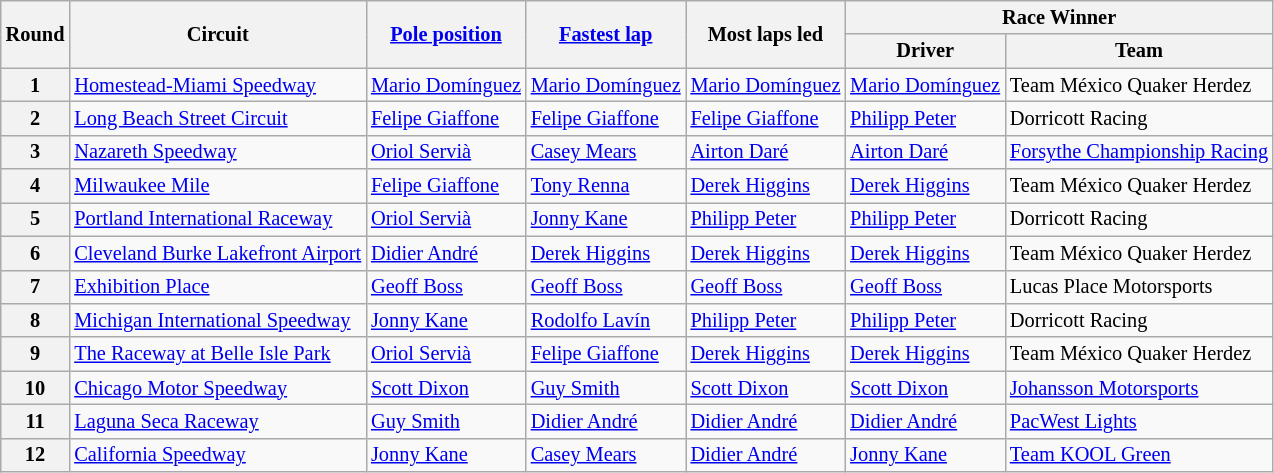<table class="wikitable" style="font-size: 85%">
<tr>
<th rowspan="2">Round</th>
<th rowspan="2">Circuit</th>
<th rowspan="2"><a href='#'>Pole position</a></th>
<th rowspan="2"><a href='#'>Fastest lap</a></th>
<th rowspan="2">Most laps led</th>
<th colspan="2">Race Winner</th>
</tr>
<tr>
<th>Driver</th>
<th>Team</th>
</tr>
<tr>
<th>1</th>
<td nowrap> <a href='#'>Homestead-Miami Speedway</a></td>
<td nowrap> <a href='#'>Mario Domínguez</a></td>
<td nowrap> <a href='#'>Mario Domínguez</a></td>
<td nowrap> <a href='#'>Mario Domínguez</a></td>
<td nowrap> <a href='#'>Mario Domínguez</a></td>
<td nowrap>Team México Quaker Herdez</td>
</tr>
<tr>
<th>2</th>
<td> <a href='#'>Long Beach Street Circuit</a></td>
<td> <a href='#'>Felipe Giaffone</a></td>
<td> <a href='#'>Felipe Giaffone</a></td>
<td> <a href='#'>Felipe Giaffone</a></td>
<td> <a href='#'>Philipp Peter</a></td>
<td nowrap="">Dorricott Racing</td>
</tr>
<tr>
<th>3</th>
<td> <a href='#'>Nazareth Speedway</a></td>
<td> <a href='#'>Oriol Servià</a></td>
<td> <a href='#'>Casey Mears</a></td>
<td> <a href='#'>Airton Daré</a></td>
<td> <a href='#'>Airton Daré</a></td>
<td nowrap><a href='#'>Forsythe Championship Racing</a></td>
</tr>
<tr>
<th>4</th>
<td> <a href='#'>Milwaukee Mile</a></td>
<td> <a href='#'>Felipe Giaffone</a></td>
<td> <a href='#'>Tony Renna</a></td>
<td> <a href='#'>Derek Higgins</a></td>
<td> <a href='#'>Derek Higgins</a></td>
<td>Team México Quaker Herdez</td>
</tr>
<tr>
<th>5</th>
<td> <a href='#'>Portland International Raceway</a></td>
<td> <a href='#'>Oriol Servià</a></td>
<td> <a href='#'>Jonny Kane</a></td>
<td> <a href='#'>Philipp Peter</a></td>
<td> <a href='#'>Philipp Peter</a></td>
<td>Dorricott Racing</td>
</tr>
<tr>
<th>6</th>
<td nowrap> <a href='#'>Cleveland Burke Lakefront Airport</a></td>
<td> <a href='#'>Didier André</a></td>
<td> <a href='#'>Derek Higgins</a></td>
<td> <a href='#'>Derek Higgins</a></td>
<td> <a href='#'>Derek Higgins</a></td>
<td>Team México Quaker Herdez</td>
</tr>
<tr>
<th>7</th>
<td> <a href='#'>Exhibition Place</a></td>
<td> <a href='#'>Geoff Boss</a></td>
<td> <a href='#'>Geoff Boss</a></td>
<td> <a href='#'>Geoff Boss</a></td>
<td nowrap=""> <a href='#'>Geoff Boss</a></td>
<td>Lucas Place Motorsports</td>
</tr>
<tr>
<th>8</th>
<td nowrap> <a href='#'>Michigan International Speedway</a></td>
<td> <a href='#'>Jonny Kane</a></td>
<td> <a href='#'>Rodolfo Lavín</a></td>
<td> <a href='#'>Philipp Peter</a></td>
<td> <a href='#'>Philipp Peter</a></td>
<td>Dorricott Racing</td>
</tr>
<tr>
<th>9</th>
<td> <a href='#'>The Raceway at Belle Isle Park</a></td>
<td> <a href='#'>Oriol Servià</a></td>
<td> <a href='#'>Felipe Giaffone</a></td>
<td> <a href='#'>Derek Higgins</a></td>
<td> <a href='#'>Derek Higgins</a></td>
<td>Team México Quaker Herdez</td>
</tr>
<tr>
<th>10</th>
<td> <a href='#'>Chicago Motor Speedway</a></td>
<td nowrap=""> <a href='#'>Scott Dixon</a></td>
<td> <a href='#'>Guy Smith</a></td>
<td> <a href='#'>Scott Dixon</a></td>
<td> <a href='#'>Scott Dixon</a></td>
<td><a href='#'>Johansson Motorsports</a></td>
</tr>
<tr>
<th>11</th>
<td> <a href='#'>Laguna Seca Raceway</a></td>
<td> <a href='#'>Guy Smith</a></td>
<td> <a href='#'>Didier André</a></td>
<td> <a href='#'>Didier André</a></td>
<td> <a href='#'>Didier André</a></td>
<td><a href='#'>PacWest Lights</a></td>
</tr>
<tr>
<th>12</th>
<td> <a href='#'>California Speedway</a></td>
<td nowrap=""> <a href='#'>Jonny Kane</a></td>
<td> <a href='#'>Casey Mears</a></td>
<td nowrap=""> <a href='#'>Didier André</a></td>
<td nowrap=""> <a href='#'>Jonny Kane</a></td>
<td nowrap=""><a href='#'>Team KOOL Green</a></td>
</tr>
</table>
